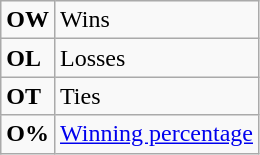<table class="wikitable">
<tr>
<td><strong>OW</strong></td>
<td>Wins</td>
</tr>
<tr>
<td><strong>OL</strong></td>
<td>Losses</td>
</tr>
<tr>
<td><strong>OT</strong></td>
<td>Ties</td>
</tr>
<tr>
<td align="center"><strong>O%</strong></td>
<td><a href='#'>Winning percentage</a></td>
</tr>
</table>
